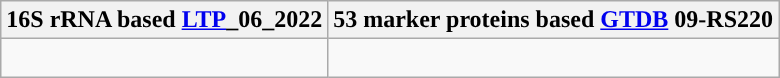<table class="wikitable">
<tr>
<th colspan=1>16S rRNA based <a href='#'>LTP</a>_06_2022</th>
<th colspan=1>53 marker proteins based <a href='#'>GTDB</a> 09-RS220</th>
</tr>
<tr>
<td style="vertical-align:top"><br></td>
<td><br></td>
</tr>
</table>
